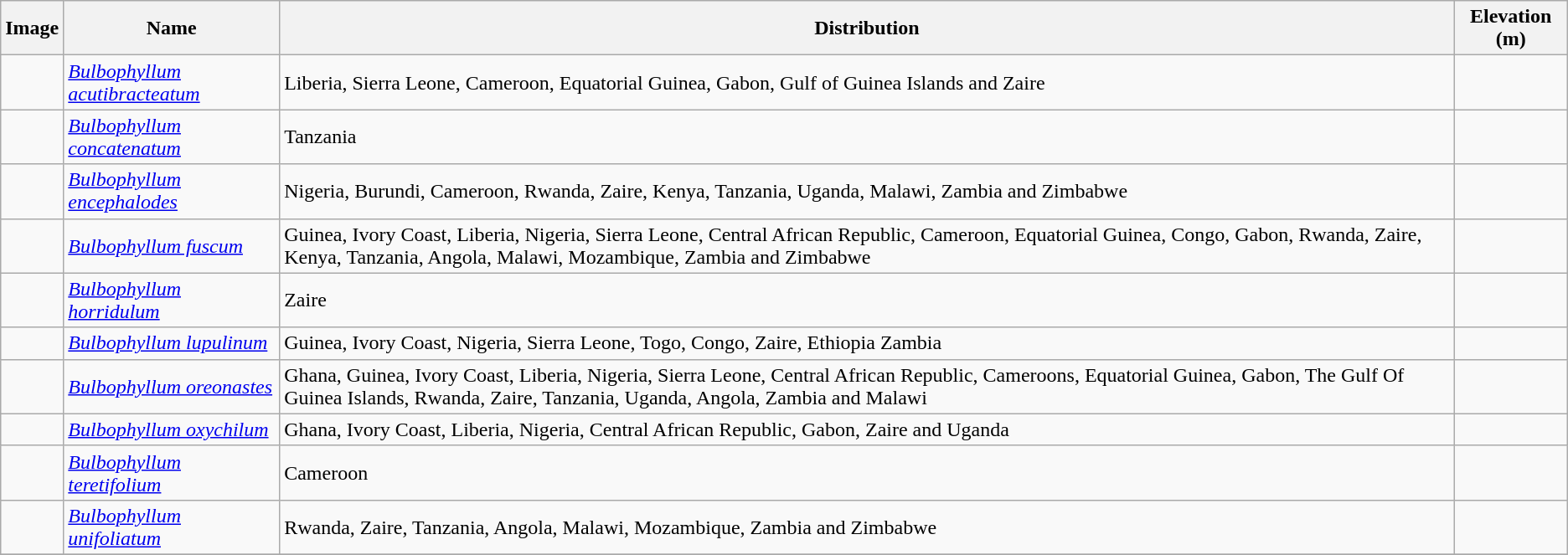<table class="wikitable collapsible">
<tr>
<th>Image</th>
<th>Name</th>
<th>Distribution</th>
<th>Elevation (m)</th>
</tr>
<tr>
<td></td>
<td><em><a href='#'>Bulbophyllum acutibracteatum</a></em> </td>
<td>Liberia, Sierra Leone, Cameroon, Equatorial Guinea, Gabon, Gulf of Guinea Islands and Zaire</td>
<td></td>
</tr>
<tr>
<td></td>
<td><em><a href='#'>Bulbophyllum concatenatum</a></em> </td>
<td>Tanzania</td>
<td></td>
</tr>
<tr>
<td></td>
<td><em><a href='#'>Bulbophyllum encephalodes</a></em> </td>
<td>Nigeria, Burundi, Cameroon, Rwanda, Zaire, Kenya, Tanzania, Uganda, Malawi, Zambia and Zimbabwe</td>
<td></td>
</tr>
<tr>
<td></td>
<td><em><a href='#'>Bulbophyllum fuscum</a></em> </td>
<td>Guinea, Ivory Coast, Liberia, Nigeria, Sierra Leone, Central African Republic, Cameroon, Equatorial Guinea, Congo, Gabon, Rwanda, Zaire, Kenya, Tanzania, Angola, Malawi, Mozambique, Zambia and Zimbabwe</td>
<td></td>
</tr>
<tr>
<td></td>
<td><em><a href='#'>Bulbophyllum horridulum</a></em> </td>
<td>Zaire</td>
<td></td>
</tr>
<tr>
<td></td>
<td><em><a href='#'>Bulbophyllum lupulinum</a></em> </td>
<td>Guinea, Ivory Coast, Nigeria, Sierra Leone, Togo, Congo, Zaire, Ethiopia Zambia</td>
<td></td>
</tr>
<tr>
<td></td>
<td><em><a href='#'>Bulbophyllum oreonastes</a></em> </td>
<td>Ghana, Guinea, Ivory Coast, Liberia, Nigeria, Sierra Leone, Central African Republic, Cameroons, Equatorial Guinea, Gabon, The Gulf Of Guinea Islands, Rwanda, Zaire, Tanzania, Uganda, Angola, Zambia and Malawi</td>
<td></td>
</tr>
<tr>
<td></td>
<td><em><a href='#'>Bulbophyllum oxychilum</a></em> </td>
<td>Ghana, Ivory Coast, Liberia, Nigeria, Central African Republic, Gabon, Zaire and Uganda</td>
<td></td>
</tr>
<tr>
<td></td>
<td><em><a href='#'>Bulbophyllum teretifolium</a></em> </td>
<td>Cameroon</td>
<td></td>
</tr>
<tr>
<td></td>
<td><em><a href='#'>Bulbophyllum unifoliatum</a></em> </td>
<td>Rwanda, Zaire, Tanzania, Angola, Malawi, Mozambique, Zambia and Zimbabwe</td>
<td></td>
</tr>
<tr>
</tr>
</table>
